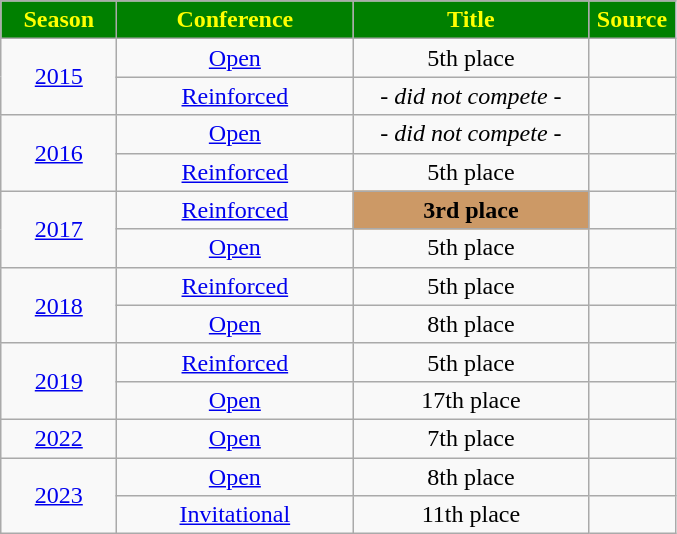<table class="wikitable">
<tr>
<th width=70px style="background: green; color: yellow; text-align: center">Season</th>
<th width=150px style="background: green; color: yellow">Conference</th>
<th width=150px style="background: green; color: yellow">Title</th>
<th width=50px style="background: green; color: yellow; text-align: center">Source</th>
</tr>
<tr align=center>
<td rowspan=2><a href='#'>2015</a></td>
<td><a href='#'>Open</a></td>
<td>5th place</td>
<td></td>
</tr>
<tr align=center>
<td><a href='#'>Reinforced</a></td>
<td><em>- did not compete -</em></td>
<td></td>
</tr>
<tr align=center>
<td rowspan=2><a href='#'>2016</a></td>
<td><a href='#'>Open</a></td>
<td><em>- did not compete -</em></td>
<td></td>
</tr>
<tr align=center>
<td><a href='#'>Reinforced</a></td>
<td>5th place</td>
<td></td>
</tr>
<tr align=center>
<td rowspan=2><a href='#'>2017</a> </td>
<td><a href='#'>Reinforced</a></td>
<td style="background:#cc9966;"><strong>3rd place</strong></td>
<td></td>
</tr>
<tr align=center>
<td><a href='#'>Open</a></td>
<td>5th place</td>
<td></td>
</tr>
<tr align=center>
<td rowspan=2><a href='#'>2018</a></td>
<td><a href='#'>Reinforced</a> </td>
<td>5th place</td>
<td></td>
</tr>
<tr align=center>
<td><a href='#'>Open</a></td>
<td>8th place</td>
<td></td>
</tr>
<tr align=center>
<td rowspan=2><a href='#'>2019</a></td>
<td><a href='#'>Reinforced</a></td>
<td>5th place</td>
<td></td>
</tr>
<tr align=center>
<td><a href='#'>Open</a></td>
<td>17th place</td>
<td></td>
</tr>
<tr align=center>
<td rowspan=1><a href='#'>2022</a></td>
<td><a href='#'>Open</a></td>
<td>7th place</td>
<td></td>
</tr>
<tr align=center>
<td rowspan=2><a href='#'>2023</a></td>
<td><a href='#'>Open</a></td>
<td>8th place</td>
<td></td>
</tr>
<tr align=center>
<td><a href='#'>Invitational</a></td>
<td>11th place</td>
<td></td>
</tr>
</table>
